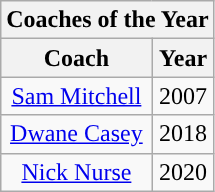<table class="wikitable" style="text-align:center">
<tr>
<th colspan="2">Coaches of the Year</th>
</tr>
<tr>
<th>Coach</th>
<th>Year</th>
</tr>
<tr>
<td><a href='#'>Sam Mitchell</a></td>
<td>2007</td>
</tr>
<tr>
<td><a href='#'>Dwane Casey</a></td>
<td>2018</td>
</tr>
<tr>
<td><a href='#'>Nick Nurse</a></td>
<td>2020</td>
</tr>
</table>
